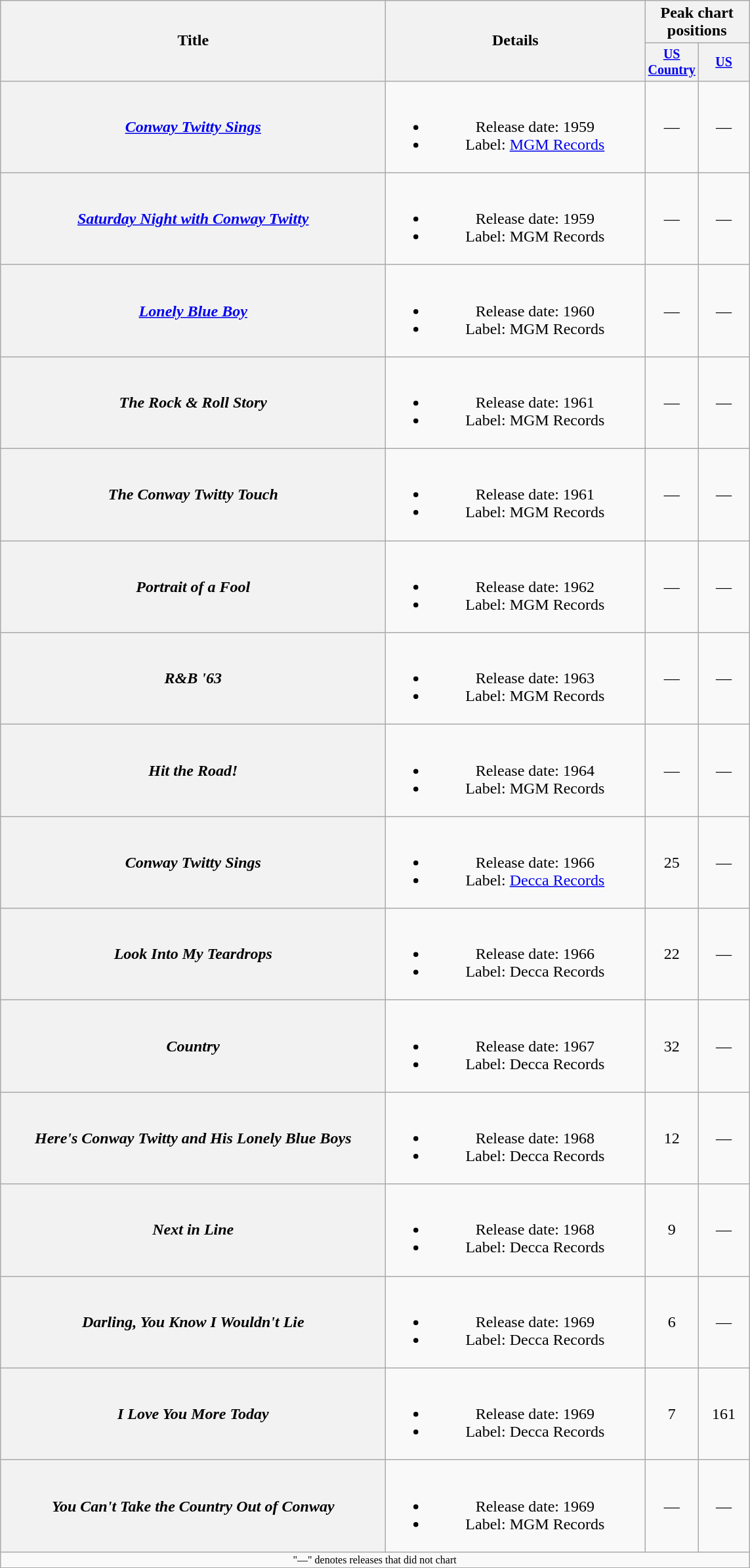<table class="wikitable plainrowheaders" style="text-align:center;">
<tr>
<th rowspan="2" style="width:24em;">Title</th>
<th rowspan="2" style="width:16em;">Details</th>
<th colspan="2">Peak chart<br>positions</th>
</tr>
<tr style="font-size:smaller;">
<th width="45"><a href='#'>US Country</a></th>
<th width="45"><a href='#'>US</a></th>
</tr>
<tr>
<th scope="row"><em><a href='#'>Conway Twitty Sings</a></em></th>
<td><br><ul><li>Release date: 1959</li><li>Label: <a href='#'>MGM Records</a></li></ul></td>
<td>—</td>
<td>—</td>
</tr>
<tr>
<th scope="row"><em><a href='#'>Saturday Night with Conway Twitty</a></em></th>
<td><br><ul><li>Release date: 1959</li><li>Label: MGM Records</li></ul></td>
<td>—</td>
<td>—</td>
</tr>
<tr>
<th scope="row"><em><a href='#'>Lonely Blue Boy</a></em></th>
<td><br><ul><li>Release date: 1960</li><li>Label: MGM Records</li></ul></td>
<td>—</td>
<td>—</td>
</tr>
<tr>
<th scope="row"><em>The Rock & Roll Story</em></th>
<td><br><ul><li>Release date: 1961</li><li>Label: MGM Records</li></ul></td>
<td>—</td>
<td>—</td>
</tr>
<tr>
<th scope="row"><em>The Conway Twitty Touch</em></th>
<td><br><ul><li>Release date: 1961</li><li>Label: MGM Records</li></ul></td>
<td>—</td>
<td>—</td>
</tr>
<tr>
<th scope="row"><em>Portrait of a Fool</em></th>
<td><br><ul><li>Release date: 1962</li><li>Label: MGM Records</li></ul></td>
<td>—</td>
<td>—</td>
</tr>
<tr>
<th scope="row"><em>R&B '63</em></th>
<td><br><ul><li>Release date: 1963</li><li>Label: MGM Records</li></ul></td>
<td>—</td>
<td>—</td>
</tr>
<tr>
<th scope="row"><em>Hit the Road!</em></th>
<td><br><ul><li>Release date: 1964</li><li>Label: MGM Records</li></ul></td>
<td>—</td>
<td>—</td>
</tr>
<tr>
<th scope="row"><em>Conway Twitty Sings</em></th>
<td><br><ul><li>Release date: 1966</li><li>Label: <a href='#'>Decca Records</a></li></ul></td>
<td>25</td>
<td>—</td>
</tr>
<tr>
<th scope="row"><em>Look Into My Teardrops</em></th>
<td><br><ul><li>Release date: 1966</li><li>Label: Decca Records</li></ul></td>
<td>22</td>
<td>—</td>
</tr>
<tr>
<th scope="row"><em>Country</em></th>
<td><br><ul><li>Release date: 1967</li><li>Label: Decca Records</li></ul></td>
<td>32</td>
<td>—</td>
</tr>
<tr>
<th scope="row"><em>Here's Conway Twitty and His Lonely Blue Boys</em></th>
<td><br><ul><li>Release date: 1968</li><li>Label: Decca Records</li></ul></td>
<td>12</td>
<td>—</td>
</tr>
<tr>
<th scope="row"><em>Next in Line</em></th>
<td><br><ul><li>Release date: 1968</li><li>Label: Decca Records</li></ul></td>
<td>9</td>
<td>—</td>
</tr>
<tr>
<th scope="row"><em>Darling, You Know I Wouldn't Lie</em></th>
<td><br><ul><li>Release date: 1969</li><li>Label: Decca Records</li></ul></td>
<td>6</td>
<td>—</td>
</tr>
<tr>
<th scope="row"><em>I Love You More Today</em></th>
<td><br><ul><li>Release date: 1969</li><li>Label: Decca Records</li></ul></td>
<td>7</td>
<td>161</td>
</tr>
<tr>
<th scope="row"><em>You Can't Take the Country Out of Conway</em></th>
<td><br><ul><li>Release date: 1969</li><li>Label: MGM Records</li></ul></td>
<td>—</td>
<td>—</td>
</tr>
<tr>
<td colspan="4" style="font-size:8pt">"—" denotes releases that did not chart</td>
</tr>
<tr>
</tr>
</table>
